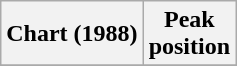<table class="wikitable sortable">
<tr>
<th align="left">Chart (1988)</th>
<th align="center">Peak<br>position</th>
</tr>
<tr>
</tr>
</table>
